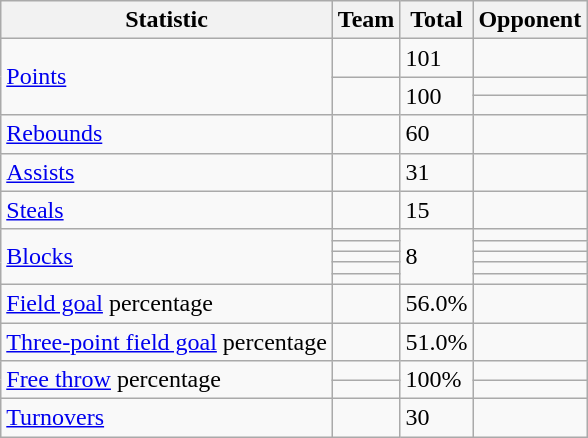<table class="wikitable">
<tr>
<th>Statistic</th>
<th>Team</th>
<th>Total</th>
<th>Opponent</th>
</tr>
<tr>
<td rowspan="3"><a href='#'>Points</a></td>
<td></td>
<td>101</td>
<td></td>
</tr>
<tr>
<td rowspan="2"></td>
<td rowspan="2">100</td>
<td></td>
</tr>
<tr>
<td></td>
</tr>
<tr>
<td><a href='#'>Rebounds</a></td>
<td></td>
<td>60</td>
<td></td>
</tr>
<tr>
<td><a href='#'>Assists</a></td>
<td></td>
<td>31</td>
<td></td>
</tr>
<tr>
<td><a href='#'>Steals</a></td>
<td></td>
<td>15</td>
<td></td>
</tr>
<tr>
<td rowspan="5"><a href='#'>Blocks</a></td>
<td></td>
<td rowspan="5">8</td>
<td></td>
</tr>
<tr>
<td></td>
<td></td>
</tr>
<tr>
<td></td>
<td></td>
</tr>
<tr>
<td></td>
<td></td>
</tr>
<tr>
<td></td>
<td></td>
</tr>
<tr>
<td><a href='#'>Field goal</a> percentage</td>
<td></td>
<td>56.0%</td>
<td></td>
</tr>
<tr>
<td><a href='#'>Three-point field goal</a> percentage</td>
<td></td>
<td>51.0%</td>
<td></td>
</tr>
<tr>
<td rowspan="2"><a href='#'>Free throw</a> percentage</td>
<td></td>
<td rowspan="2">100%</td>
<td></td>
</tr>
<tr>
<td></td>
<td></td>
</tr>
<tr>
<td><a href='#'>Turnovers</a></td>
<td></td>
<td>30</td>
<td></td>
</tr>
</table>
